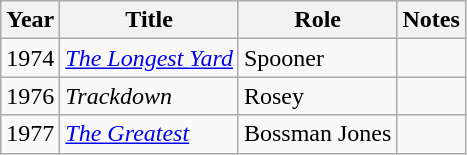<table class="wikitable">
<tr>
<th>Year</th>
<th>Title</th>
<th>Role</th>
<th>Notes</th>
</tr>
<tr>
<td>1974</td>
<td><em><a href='#'>The Longest Yard</a></em></td>
<td>Spooner</td>
<td></td>
</tr>
<tr>
<td>1976</td>
<td><em>Trackdown</em></td>
<td>Rosey</td>
<td></td>
</tr>
<tr>
<td>1977</td>
<td><em><a href='#'>The Greatest</a></em></td>
<td>Bossman Jones</td>
<td></td>
</tr>
</table>
